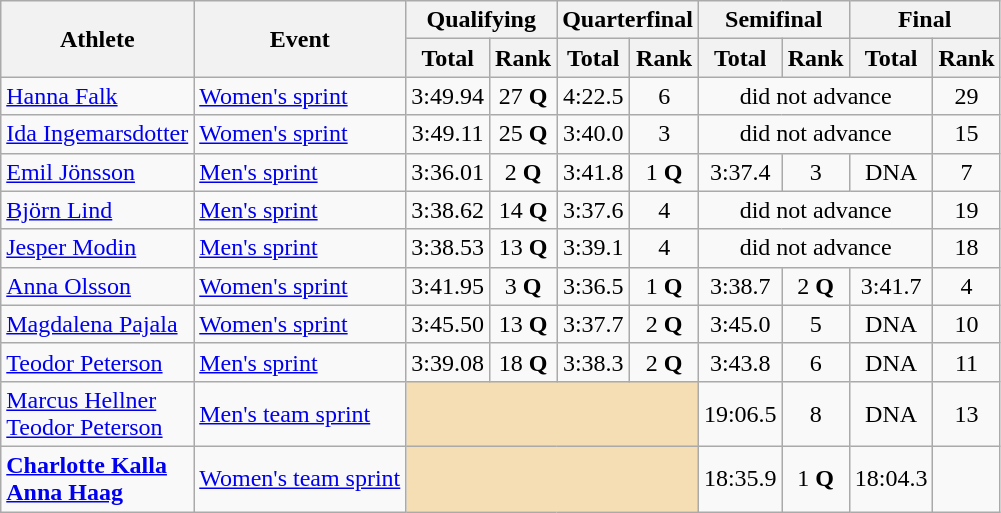<table class="wikitable">
<tr>
<th rowspan="2">Athlete</th>
<th rowspan="2">Event</th>
<th colspan="2">Qualifying</th>
<th colspan="2">Quarterfinal</th>
<th colspan="2">Semifinal</th>
<th colspan="2">Final</th>
</tr>
<tr>
<th>Total</th>
<th>Rank</th>
<th>Total</th>
<th>Rank</th>
<th>Total</th>
<th>Rank</th>
<th>Total</th>
<th>Rank</th>
</tr>
<tr>
<td><a href='#'>Hanna Falk</a></td>
<td><a href='#'>Women's sprint</a></td>
<td align="center">3:49.94</td>
<td align="center">27 <strong>Q</strong></td>
<td align="center">4:22.5</td>
<td align="center">6</td>
<td align="center" colspan="3">did not advance</td>
<td align="center">29</td>
</tr>
<tr>
<td><a href='#'>Ida Ingemarsdotter</a></td>
<td><a href='#'>Women's sprint</a></td>
<td align="center">3:49.11</td>
<td align="center">25 <strong>Q</strong></td>
<td align="center">3:40.0</td>
<td align="center">3</td>
<td align="center" colspan="3">did not advance</td>
<td align="center">15</td>
</tr>
<tr>
<td><a href='#'>Emil Jönsson</a></td>
<td><a href='#'>Men's sprint</a></td>
<td align="center">3:36.01</td>
<td align="center">2 <strong>Q</strong></td>
<td align="center">3:41.8</td>
<td align="center">1 <strong>Q</strong></td>
<td align="center">3:37.4</td>
<td align="center">3</td>
<td align="center">DNA</td>
<td align="center">7</td>
</tr>
<tr>
<td><a href='#'>Björn Lind</a></td>
<td><a href='#'>Men's sprint</a></td>
<td align="center">3:38.62</td>
<td align="center">14 <strong>Q</strong></td>
<td align="center">3:37.6</td>
<td align="center">4</td>
<td align="center" colspan="3">did not advance</td>
<td align="center">19</td>
</tr>
<tr>
<td><a href='#'>Jesper Modin</a></td>
<td><a href='#'>Men's sprint</a></td>
<td align="center">3:38.53</td>
<td align="center">13 <strong>Q</strong></td>
<td align="center">3:39.1</td>
<td align="center">4</td>
<td align="center" colspan="3">did not advance</td>
<td align="center">18</td>
</tr>
<tr>
<td><a href='#'>Anna Olsson</a></td>
<td><a href='#'>Women's sprint</a></td>
<td align="center">3:41.95</td>
<td align="center">3 <strong>Q</strong></td>
<td align="center">3:36.5</td>
<td align="center">1 <strong>Q</strong></td>
<td align="center">3:38.7</td>
<td align="center">2 <strong>Q</strong></td>
<td align="center">3:41.7</td>
<td align="center">4</td>
</tr>
<tr>
<td><a href='#'>Magdalena Pajala</a></td>
<td><a href='#'>Women's sprint</a></td>
<td align="center">3:45.50</td>
<td align="center">13 <strong>Q</strong></td>
<td align="center">3:37.7</td>
<td align="center">2 <strong>Q</strong></td>
<td align="center">3:45.0</td>
<td align="center">5</td>
<td align="center">DNA</td>
<td align="center">10</td>
</tr>
<tr>
<td><a href='#'>Teodor Peterson</a></td>
<td><a href='#'>Men's sprint</a></td>
<td align="center">3:39.08</td>
<td align="center">18 <strong>Q</strong></td>
<td align="center">3:38.3</td>
<td align="center">2 <strong>Q</strong></td>
<td align="center">3:43.8</td>
<td align="center">6</td>
<td align="center">DNA</td>
<td align="center">11</td>
</tr>
<tr>
<td><a href='#'>Marcus Hellner</a><br><a href='#'>Teodor Peterson</a></td>
<td><a href='#'>Men's team sprint</a></td>
<td colspan=4 bgcolor="wheat"></td>
<td align="center">19:06.5</td>
<td align="center">8</td>
<td align="center">DNA</td>
<td align="center">13</td>
</tr>
<tr>
<td><strong><a href='#'>Charlotte Kalla</a><br><a href='#'>Anna Haag</a></strong></td>
<td><a href='#'>Women's team sprint</a></td>
<td colspan=4 bgcolor="wheat"></td>
<td align="center">18:35.9</td>
<td align="center">1 <strong>Q</strong></td>
<td align="center">18:04.3</td>
<td align="center"></td>
</tr>
</table>
